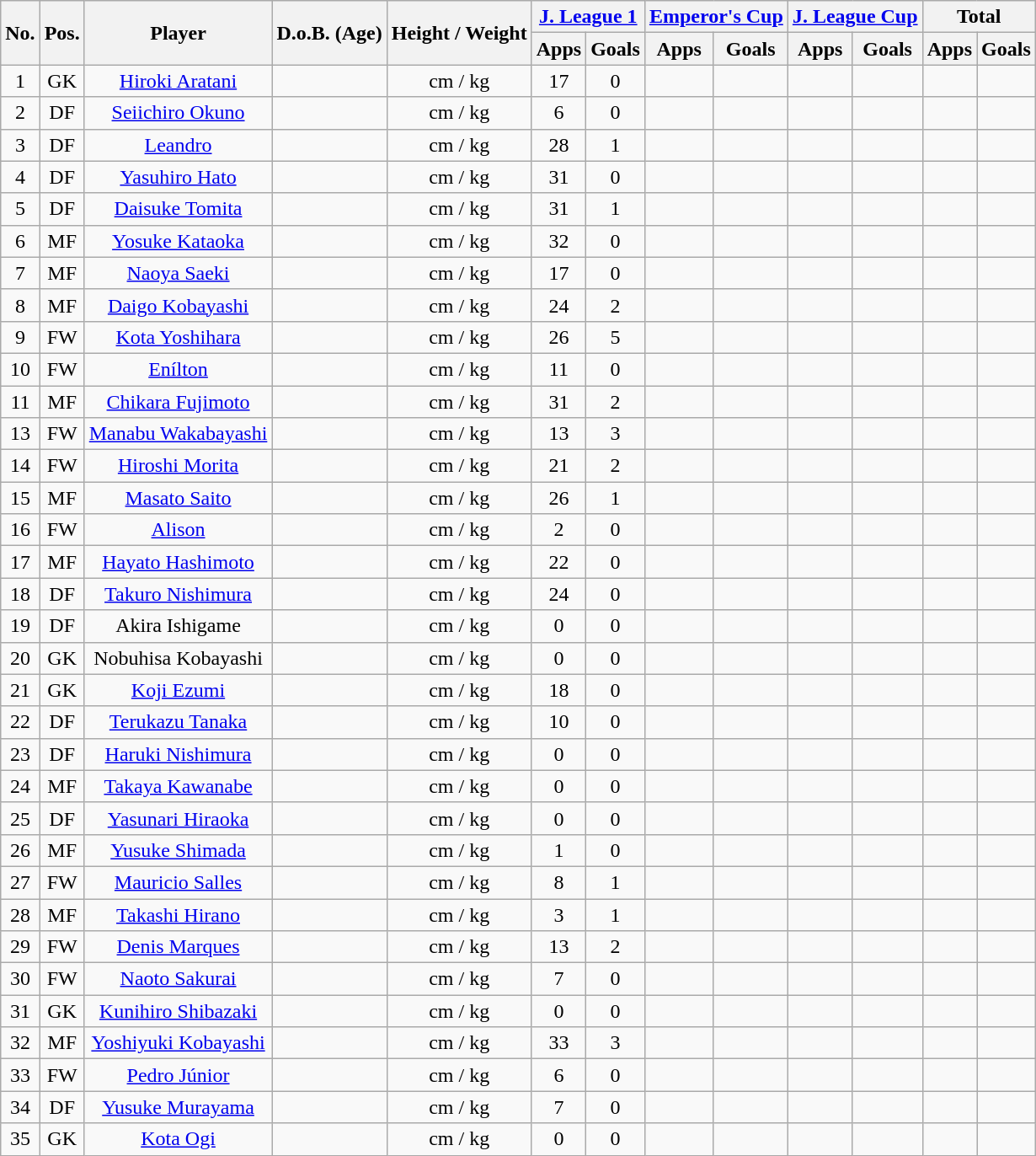<table class="wikitable" style="text-align:center;">
<tr>
<th rowspan="2">No.</th>
<th rowspan="2">Pos.</th>
<th rowspan="2">Player</th>
<th rowspan="2">D.o.B. (Age)</th>
<th rowspan="2">Height / Weight</th>
<th colspan="2"><a href='#'>J. League 1</a></th>
<th colspan="2"><a href='#'>Emperor's Cup</a></th>
<th colspan="2"><a href='#'>J. League Cup</a></th>
<th colspan="2">Total</th>
</tr>
<tr>
<th>Apps</th>
<th>Goals</th>
<th>Apps</th>
<th>Goals</th>
<th>Apps</th>
<th>Goals</th>
<th>Apps</th>
<th>Goals</th>
</tr>
<tr>
<td>1</td>
<td>GK</td>
<td><a href='#'>Hiroki Aratani</a></td>
<td></td>
<td>cm / kg</td>
<td>17</td>
<td>0</td>
<td></td>
<td></td>
<td></td>
<td></td>
<td></td>
<td></td>
</tr>
<tr>
<td>2</td>
<td>DF</td>
<td><a href='#'>Seiichiro Okuno</a></td>
<td></td>
<td>cm / kg</td>
<td>6</td>
<td>0</td>
<td></td>
<td></td>
<td></td>
<td></td>
<td></td>
<td></td>
</tr>
<tr>
<td>3</td>
<td>DF</td>
<td><a href='#'>Leandro</a></td>
<td></td>
<td>cm / kg</td>
<td>28</td>
<td>1</td>
<td></td>
<td></td>
<td></td>
<td></td>
<td></td>
<td></td>
</tr>
<tr>
<td>4</td>
<td>DF</td>
<td><a href='#'>Yasuhiro Hato</a></td>
<td></td>
<td>cm / kg</td>
<td>31</td>
<td>0</td>
<td></td>
<td></td>
<td></td>
<td></td>
<td></td>
<td></td>
</tr>
<tr>
<td>5</td>
<td>DF</td>
<td><a href='#'>Daisuke Tomita</a></td>
<td></td>
<td>cm / kg</td>
<td>31</td>
<td>1</td>
<td></td>
<td></td>
<td></td>
<td></td>
<td></td>
<td></td>
</tr>
<tr>
<td>6</td>
<td>MF</td>
<td><a href='#'>Yosuke Kataoka</a></td>
<td></td>
<td>cm / kg</td>
<td>32</td>
<td>0</td>
<td></td>
<td></td>
<td></td>
<td></td>
<td></td>
<td></td>
</tr>
<tr>
<td>7</td>
<td>MF</td>
<td><a href='#'>Naoya Saeki</a></td>
<td></td>
<td>cm / kg</td>
<td>17</td>
<td>0</td>
<td></td>
<td></td>
<td></td>
<td></td>
<td></td>
<td></td>
</tr>
<tr>
<td>8</td>
<td>MF</td>
<td><a href='#'>Daigo Kobayashi</a></td>
<td></td>
<td>cm / kg</td>
<td>24</td>
<td>2</td>
<td></td>
<td></td>
<td></td>
<td></td>
<td></td>
<td></td>
</tr>
<tr>
<td>9</td>
<td>FW</td>
<td><a href='#'>Kota Yoshihara</a></td>
<td></td>
<td>cm / kg</td>
<td>26</td>
<td>5</td>
<td></td>
<td></td>
<td></td>
<td></td>
<td></td>
<td></td>
</tr>
<tr>
<td>10</td>
<td>FW</td>
<td><a href='#'>Enílton</a></td>
<td></td>
<td>cm / kg</td>
<td>11</td>
<td>0</td>
<td></td>
<td></td>
<td></td>
<td></td>
<td></td>
<td></td>
</tr>
<tr>
<td>11</td>
<td>MF</td>
<td><a href='#'>Chikara Fujimoto</a></td>
<td></td>
<td>cm / kg</td>
<td>31</td>
<td>2</td>
<td></td>
<td></td>
<td></td>
<td></td>
<td></td>
<td></td>
</tr>
<tr>
<td>13</td>
<td>FW</td>
<td><a href='#'>Manabu Wakabayashi</a></td>
<td></td>
<td>cm / kg</td>
<td>13</td>
<td>3</td>
<td></td>
<td></td>
<td></td>
<td></td>
<td></td>
<td></td>
</tr>
<tr>
<td>14</td>
<td>FW</td>
<td><a href='#'>Hiroshi Morita</a></td>
<td></td>
<td>cm / kg</td>
<td>21</td>
<td>2</td>
<td></td>
<td></td>
<td></td>
<td></td>
<td></td>
<td></td>
</tr>
<tr>
<td>15</td>
<td>MF</td>
<td><a href='#'>Masato Saito</a></td>
<td></td>
<td>cm / kg</td>
<td>26</td>
<td>1</td>
<td></td>
<td></td>
<td></td>
<td></td>
<td></td>
<td></td>
</tr>
<tr>
<td>16</td>
<td>FW</td>
<td><a href='#'>Alison</a></td>
<td></td>
<td>cm / kg</td>
<td>2</td>
<td>0</td>
<td></td>
<td></td>
<td></td>
<td></td>
<td></td>
<td></td>
</tr>
<tr>
<td>17</td>
<td>MF</td>
<td><a href='#'>Hayato Hashimoto</a></td>
<td></td>
<td>cm / kg</td>
<td>22</td>
<td>0</td>
<td></td>
<td></td>
<td></td>
<td></td>
<td></td>
<td></td>
</tr>
<tr>
<td>18</td>
<td>DF</td>
<td><a href='#'>Takuro Nishimura</a></td>
<td></td>
<td>cm / kg</td>
<td>24</td>
<td>0</td>
<td></td>
<td></td>
<td></td>
<td></td>
<td></td>
<td></td>
</tr>
<tr>
<td>19</td>
<td>DF</td>
<td>Akira Ishigame</td>
<td></td>
<td>cm / kg</td>
<td>0</td>
<td>0</td>
<td></td>
<td></td>
<td></td>
<td></td>
<td></td>
<td></td>
</tr>
<tr>
<td>20</td>
<td>GK</td>
<td>Nobuhisa Kobayashi</td>
<td></td>
<td>cm / kg</td>
<td>0</td>
<td>0</td>
<td></td>
<td></td>
<td></td>
<td></td>
<td></td>
<td></td>
</tr>
<tr>
<td>21</td>
<td>GK</td>
<td><a href='#'>Koji Ezumi</a></td>
<td></td>
<td>cm / kg</td>
<td>18</td>
<td>0</td>
<td></td>
<td></td>
<td></td>
<td></td>
<td></td>
<td></td>
</tr>
<tr>
<td>22</td>
<td>DF</td>
<td><a href='#'>Terukazu Tanaka</a></td>
<td></td>
<td>cm / kg</td>
<td>10</td>
<td>0</td>
<td></td>
<td></td>
<td></td>
<td></td>
<td></td>
<td></td>
</tr>
<tr>
<td>23</td>
<td>DF</td>
<td><a href='#'>Haruki Nishimura</a></td>
<td></td>
<td>cm / kg</td>
<td>0</td>
<td>0</td>
<td></td>
<td></td>
<td></td>
<td></td>
<td></td>
<td></td>
</tr>
<tr>
<td>24</td>
<td>MF</td>
<td><a href='#'>Takaya Kawanabe</a></td>
<td></td>
<td>cm / kg</td>
<td>0</td>
<td>0</td>
<td></td>
<td></td>
<td></td>
<td></td>
<td></td>
<td></td>
</tr>
<tr>
<td>25</td>
<td>DF</td>
<td><a href='#'>Yasunari Hiraoka</a></td>
<td></td>
<td>cm / kg</td>
<td>0</td>
<td>0</td>
<td></td>
<td></td>
<td></td>
<td></td>
<td></td>
<td></td>
</tr>
<tr>
<td>26</td>
<td>MF</td>
<td><a href='#'>Yusuke Shimada</a></td>
<td></td>
<td>cm / kg</td>
<td>1</td>
<td>0</td>
<td></td>
<td></td>
<td></td>
<td></td>
<td></td>
<td></td>
</tr>
<tr>
<td>27</td>
<td>FW</td>
<td><a href='#'>Mauricio Salles</a></td>
<td></td>
<td>cm / kg</td>
<td>8</td>
<td>1</td>
<td></td>
<td></td>
<td></td>
<td></td>
<td></td>
<td></td>
</tr>
<tr>
<td>28</td>
<td>MF</td>
<td><a href='#'>Takashi Hirano</a></td>
<td></td>
<td>cm / kg</td>
<td>3</td>
<td>1</td>
<td></td>
<td></td>
<td></td>
<td></td>
<td></td>
<td></td>
</tr>
<tr>
<td>29</td>
<td>FW</td>
<td><a href='#'>Denis Marques</a></td>
<td></td>
<td>cm / kg</td>
<td>13</td>
<td>2</td>
<td></td>
<td></td>
<td></td>
<td></td>
<td></td>
<td></td>
</tr>
<tr>
<td>30</td>
<td>FW</td>
<td><a href='#'>Naoto Sakurai</a></td>
<td></td>
<td>cm / kg</td>
<td>7</td>
<td>0</td>
<td></td>
<td></td>
<td></td>
<td></td>
<td></td>
<td></td>
</tr>
<tr>
<td>31</td>
<td>GK</td>
<td><a href='#'>Kunihiro Shibazaki</a></td>
<td></td>
<td>cm / kg</td>
<td>0</td>
<td>0</td>
<td></td>
<td></td>
<td></td>
<td></td>
<td></td>
<td></td>
</tr>
<tr>
<td>32</td>
<td>MF</td>
<td><a href='#'>Yoshiyuki Kobayashi</a></td>
<td></td>
<td>cm / kg</td>
<td>33</td>
<td>3</td>
<td></td>
<td></td>
<td></td>
<td></td>
<td></td>
<td></td>
</tr>
<tr>
<td>33</td>
<td>FW</td>
<td><a href='#'>Pedro Júnior</a></td>
<td></td>
<td>cm / kg</td>
<td>6</td>
<td>0</td>
<td></td>
<td></td>
<td></td>
<td></td>
<td></td>
<td></td>
</tr>
<tr>
<td>34</td>
<td>DF</td>
<td><a href='#'>Yusuke Murayama</a></td>
<td></td>
<td>cm / kg</td>
<td>7</td>
<td>0</td>
<td></td>
<td></td>
<td></td>
<td></td>
<td></td>
<td></td>
</tr>
<tr>
<td>35</td>
<td>GK</td>
<td><a href='#'>Kota Ogi</a></td>
<td></td>
<td>cm / kg</td>
<td>0</td>
<td>0</td>
<td></td>
<td></td>
<td></td>
<td></td>
<td></td>
<td></td>
</tr>
</table>
